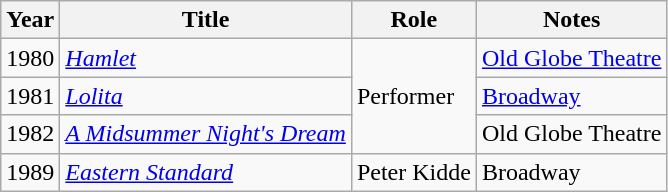<table class="wikitable sortable">
<tr>
<th>Year</th>
<th>Title</th>
<th>Role</th>
<th class="unsortable">Notes</th>
</tr>
<tr>
<td>1980</td>
<td><em><a href='#'>Hamlet</a></em></td>
<td rowspan="3">Performer</td>
<td><a href='#'>Old Globe Theatre</a></td>
</tr>
<tr>
<td>1981</td>
<td><em><a href='#'>Lolita</a></em></td>
<td><a href='#'>Broadway</a></td>
</tr>
<tr>
<td>1982</td>
<td><em><a href='#'>A Midsummer Night's Dream</a></em></td>
<td>Old Globe Theatre</td>
</tr>
<tr>
<td>1989</td>
<td><em><a href='#'>Eastern Standard</a></em></td>
<td>Peter Kidde</td>
<td>Broadway</td>
</tr>
</table>
